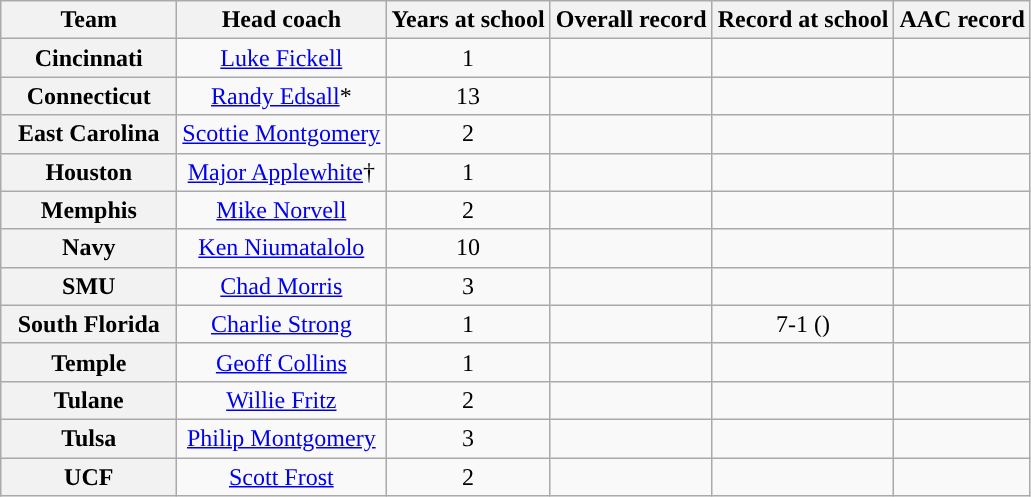<table class="wikitable sortable" style="text-align: center;">
<tr>
<th width="110">Team</th>
<th>Head coach</th>
<th>Years at school</th>
<th>Overall record</th>
<th>Record at school</th>
<th>AAC record</th>
</tr>
<tr>
<th>Cincinnati</th>
<td><a href='#'>Luke Fickell</a></td>
<td>1</td>
<td data-sort-value=></td>
<td data-sort-value=></td>
<td data-sort-value=></td>
</tr>
<tr>
<th>Connecticut</th>
<td><a href='#'>Randy Edsall</a>*</td>
<td>13</td>
<td data-sort-value=></td>
<td data-sort-value=></td>
<td data-sort-value=></td>
</tr>
<tr>
<th>East Carolina</th>
<td><a href='#'>Scottie Montgomery</a></td>
<td>2</td>
<td data-sort-value=></td>
<td data-sort-value=></td>
<td data-sort-value=></td>
</tr>
<tr>
<th>Houston</th>
<td><a href='#'>Major Applewhite</a>†</td>
<td>1</td>
<td data-sort-value=></td>
<td data-sort-value=></td>
<td data-sort-value=></td>
</tr>
<tr>
<th>Memphis</th>
<td><a href='#'>Mike Norvell</a></td>
<td>2</td>
<td data-sort-value=></td>
<td data-sort-value=></td>
<td data-sort-value=></td>
</tr>
<tr>
<th>Navy</th>
<td><a href='#'>Ken Niumatalolo</a></td>
<td>10</td>
<td data-sort-value=></td>
<td data-sort-value=></td>
<td data-sort-value=></td>
</tr>
<tr>
<th>SMU</th>
<td><a href='#'>Chad Morris</a></td>
<td>3</td>
<td data-sort-value=></td>
<td data-sort-value=></td>
<td data-sort-value=></td>
</tr>
<tr>
<th>South Florida</th>
<td><a href='#'>Charlie Strong</a></td>
<td>1</td>
<td data-sort-value=></td>
<td data-sort-value=>7-1 ()</td>
<td data-sort-value=></td>
</tr>
<tr>
<th>Temple</th>
<td><a href='#'>Geoff Collins</a></td>
<td>1</td>
<td data-sort-value=></td>
<td data-sort-value=></td>
<td data-sort-value=></td>
</tr>
<tr>
<th>Tulane</th>
<td><a href='#'>Willie Fritz</a></td>
<td>2</td>
<td data-sort-value=></td>
<td data-sort-value=></td>
<td data-sort-value=></td>
</tr>
<tr>
<th>Tulsa</th>
<td><a href='#'>Philip Montgomery</a></td>
<td>3</td>
<td data-sort-value=></td>
<td data-sort-value=></td>
<td data-sort-value=></td>
</tr>
<tr>
<th>UCF</th>
<td><a href='#'>Scott Frost</a></td>
<td>2</td>
<td data-sort-value=></td>
<td data-sort-value=></td>
<td data-sort-value=></td>
</tr>
</table>
